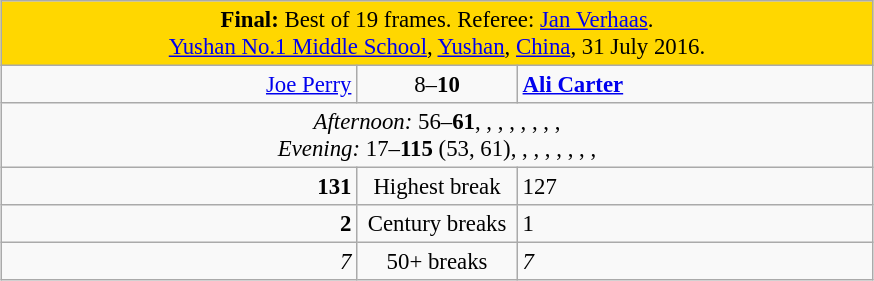<table class="wikitable" style="font-size: 95%; margin: 1em auto 1em auto;">
<tr>
<td colspan="3" align="center" bgcolor="#ffd700"><strong>Final:</strong> Best of 19 frames. Referee: <a href='#'>Jan Verhaas</a>.<br> <a href='#'>Yushan No.1 Middle School</a>, <a href='#'>Yushan</a>, <a href='#'>China</a>, 31 July 2016.</td>
</tr>
<tr>
<td width="230" align="right"><a href='#'>Joe Perry</a> <br></td>
<td width="100" align="center">8–<strong>10</strong></td>
<td width="230"><strong><a href='#'>Ali Carter</a></strong><br></td>
</tr>
<tr>
<td colspan="3" align="center" style="font-size: 100%"><em>Afternoon:</em> 56–<strong>61</strong>, , , , , , , ,  <br><em>Evening:</em> 17–<strong>115</strong> (53, 61), , , , , , , , </td>
</tr>
<tr>
<td align="right"><strong>131</strong></td>
<td align="center">Highest break</td>
<td>127</td>
</tr>
<tr>
<td align="right"><strong>2</strong></td>
<td align="center">Century breaks</td>
<td>1</td>
</tr>
<tr>
<td align="right"><em>7</em></td>
<td align="center">50+ breaks</td>
<td><em>7</em></td>
</tr>
</table>
